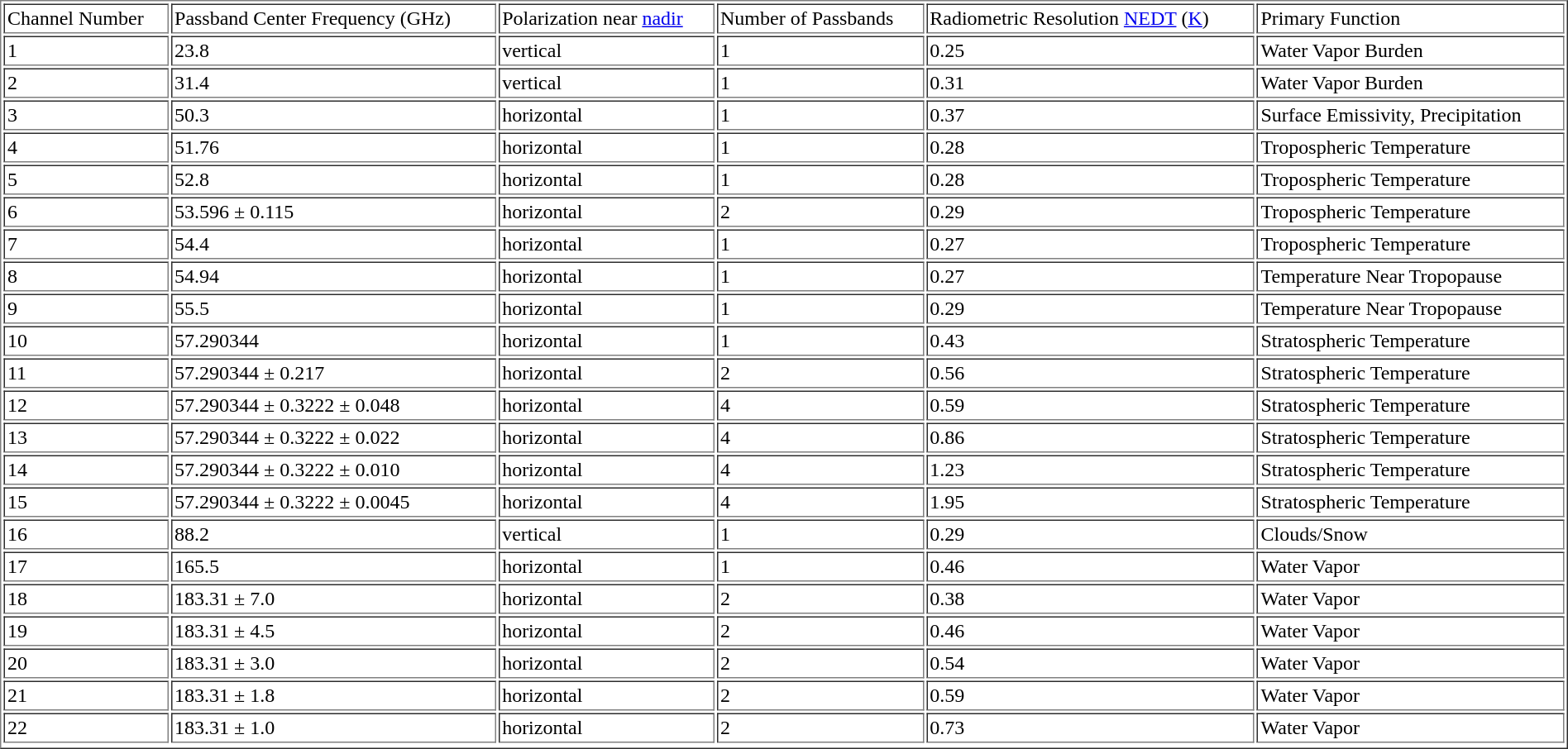<table border="1" width="100%" cellpadding="2" cellspacing="2">
<tr>
<td valign="top">Channel Number</td>
<td valign="top">Passband Center Frequency (GHz)<br></td>
<td valign="top">Polarization near <a href='#'>nadir</a><br></td>
<td valign="top">Number of Passbands<br></td>
<td valign="top">Radiometric Resolution <a href='#'>NEDT</a> (<a href='#'>K</a>)<br></td>
<td valign="top">Primary Function <br></td>
</tr>
<tr>
<td>1</td>
<td>23.8</td>
<td>vertical</td>
<td>1</td>
<td>0.25</td>
<td>Water Vapor Burden</td>
</tr>
<tr>
<td>2</td>
<td>31.4</td>
<td>vertical</td>
<td>1</td>
<td>0.31</td>
<td>Water Vapor Burden</td>
</tr>
<tr>
<td>3</td>
<td>50.3</td>
<td>horizontal</td>
<td>1</td>
<td>0.37</td>
<td>Surface Emissivity, Precipitation</td>
</tr>
<tr>
<td>4</td>
<td>51.76</td>
<td>horizontal</td>
<td>1</td>
<td>0.28</td>
<td>Tropospheric Temperature</td>
</tr>
<tr>
<td>5</td>
<td>52.8</td>
<td>horizontal</td>
<td>1</td>
<td>0.28</td>
<td>Tropospheric Temperature</td>
</tr>
<tr>
<td>6</td>
<td>53.596 ± 0.115</td>
<td>horizontal</td>
<td>2</td>
<td>0.29</td>
<td>Tropospheric Temperature</td>
</tr>
<tr>
<td>7</td>
<td>54.4</td>
<td>horizontal</td>
<td>1</td>
<td>0.27</td>
<td>Tropospheric Temperature</td>
</tr>
<tr>
<td>8</td>
<td>54.94</td>
<td>horizontal</td>
<td>1</td>
<td>0.27</td>
<td>Temperature Near Tropopause</td>
</tr>
<tr>
<td>9</td>
<td>55.5</td>
<td>horizontal</td>
<td>1</td>
<td>0.29</td>
<td>Temperature Near Tropopause</td>
</tr>
<tr>
<td>10</td>
<td>57.290344</td>
<td>horizontal</td>
<td>1</td>
<td>0.43</td>
<td>Stratospheric Temperature</td>
</tr>
<tr>
<td>11</td>
<td>57.290344 ± 0.217</td>
<td>horizontal</td>
<td>2</td>
<td>0.56</td>
<td>Stratospheric Temperature</td>
</tr>
<tr>
<td>12</td>
<td>57.290344 ± 0.3222 ± 0.048</td>
<td>horizontal</td>
<td>4</td>
<td>0.59</td>
<td>Stratospheric Temperature</td>
</tr>
<tr>
<td>13</td>
<td>57.290344 ± 0.3222 ± 0.022</td>
<td>horizontal</td>
<td>4</td>
<td>0.86</td>
<td>Stratospheric Temperature</td>
</tr>
<tr>
<td>14</td>
<td>57.290344 ± 0.3222 ± 0.010</td>
<td>horizontal</td>
<td>4</td>
<td>1.23</td>
<td>Stratospheric Temperature</td>
</tr>
<tr>
<td>15</td>
<td>57.290344 ± 0.3222 ± 0.0045</td>
<td>horizontal</td>
<td>4</td>
<td>1.95</td>
<td>Stratospheric Temperature</td>
</tr>
<tr>
<td>16</td>
<td>88.2</td>
<td>vertical</td>
<td>1</td>
<td>0.29</td>
<td>Clouds/Snow</td>
</tr>
<tr>
<td>17</td>
<td>165.5</td>
<td>horizontal</td>
<td>1</td>
<td>0.46</td>
<td>Water Vapor</td>
</tr>
<tr>
<td>18</td>
<td>183.31 ± 7.0</td>
<td>horizontal</td>
<td>2</td>
<td>0.38</td>
<td>Water Vapor</td>
</tr>
<tr>
<td>19</td>
<td>183.31 ± 4.5</td>
<td>horizontal</td>
<td>2</td>
<td>0.46</td>
<td>Water Vapor</td>
</tr>
<tr>
<td>20</td>
<td>183.31 ± 3.0</td>
<td>horizontal</td>
<td>2</td>
<td>0.54</td>
<td>Water Vapor</td>
</tr>
<tr>
<td>21</td>
<td>183.31 ± 1.8</td>
<td>horizontal</td>
<td>2</td>
<td>0.59</td>
<td>Water Vapor</td>
</tr>
<tr>
<td>22</td>
<td>183.31 ± 1.0</td>
<td>horizontal</td>
<td>2</td>
<td>0.73</td>
<td>Water Vapor</td>
</tr>
<tr>
</tr>
</table>
